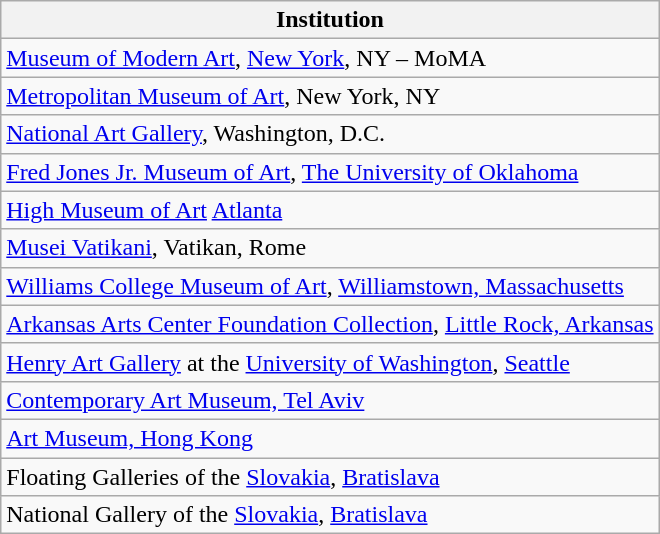<table class="wikitable">
<tr>
<th>Institution</th>
</tr>
<tr>
<td><a href='#'>Museum of Modern Art</a>, <a href='#'>New York</a>, NY – MoMA</td>
</tr>
<tr>
<td><a href='#'>Metropolitan Museum of Art</a>, New York, NY</td>
</tr>
<tr>
<td><a href='#'>National Art Gallery</a>, Washington, D.C.</td>
</tr>
<tr>
<td><a href='#'>Fred Jones Jr. Museum of Art</a>, <a href='#'>The University of Oklahoma</a></td>
</tr>
<tr>
<td><a href='#'>High Museum of Art</a> <a href='#'>Atlanta</a></td>
</tr>
<tr>
<td><a href='#'>Musei Vatikani</a>, Vatikan, Rome</td>
</tr>
<tr>
<td><a href='#'>Williams College Museum of Art</a>, <a href='#'>Williamstown, Massachusetts</a></td>
</tr>
<tr>
<td><a href='#'>Arkansas Arts Center Foundation Collection</a>, <a href='#'>Little Rock, Arkansas</a></td>
</tr>
<tr>
<td><a href='#'>Henry Art Gallery</a> at the <a href='#'>University of Washington</a>, <a href='#'>Seattle</a></td>
</tr>
<tr>
<td><a href='#'>Contemporary Art Museum, Tel Aviv</a></td>
</tr>
<tr>
<td><a href='#'>Art Museum, Hong Kong</a></td>
</tr>
<tr>
<td>Floating Galleries of the <a href='#'>Slovakia</a>, <a href='#'>Bratislava</a></td>
</tr>
<tr>
<td>National Gallery of the <a href='#'>Slovakia</a>, <a href='#'>Bratislava</a></td>
</tr>
</table>
